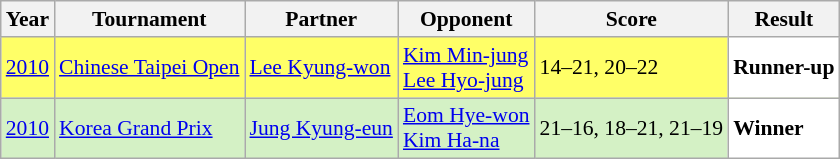<table class="sortable wikitable" style="font-size: 90%;">
<tr>
<th>Year</th>
<th>Tournament</th>
<th>Partner</th>
<th>Opponent</th>
<th>Score</th>
<th>Result</th>
</tr>
<tr style="background:#FFFF67">
<td align="center"><a href='#'>2010</a></td>
<td align="left"><a href='#'>Chinese Taipei Open</a></td>
<td align="left"> <a href='#'>Lee Kyung-won</a></td>
<td align="left"> <a href='#'>Kim Min-jung</a> <br>  <a href='#'>Lee Hyo-jung</a></td>
<td align="left">14–21, 20–22</td>
<td style="text-align:left; background:white"> <strong>Runner-up</strong></td>
</tr>
<tr style="background:#D4F1C5">
<td align="center"><a href='#'>2010</a></td>
<td align="left"><a href='#'>Korea Grand Prix</a></td>
<td align="left"> <a href='#'>Jung Kyung-eun</a></td>
<td align="left"> <a href='#'>Eom Hye-won</a> <br>  <a href='#'>Kim Ha-na</a></td>
<td align="left">21–16, 18–21, 21–19</td>
<td style="text-align:left; background:white"> <strong>Winner</strong></td>
</tr>
</table>
